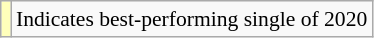<table class="wikitable" style="font-size:90%;">
<tr>
<td style="background-color:#FFFFBB"></td>
<td>Indicates best-performing single of 2020</td>
</tr>
</table>
